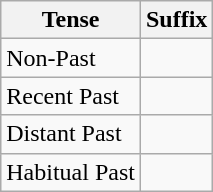<table class="wikitable">
<tr>
<th>Tense</th>
<th>Suffix</th>
</tr>
<tr>
<td>Non-Past</td>
<td></td>
</tr>
<tr>
<td>Recent Past</td>
<td></td>
</tr>
<tr>
<td>Distant Past</td>
<td></td>
</tr>
<tr>
<td>Habitual Past</td>
<td></td>
</tr>
</table>
